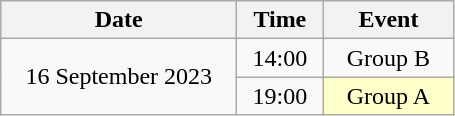<table class = "wikitable" style="text-align:center;">
<tr>
<th width=150>Date</th>
<th width=50>Time</th>
<th width=80>Event</th>
</tr>
<tr>
<td rowspan=2>16 September 2023</td>
<td>14:00</td>
<td>Group B</td>
</tr>
<tr>
<td>19:00</td>
<td bgcolor=ffffcc>Group A</td>
</tr>
</table>
